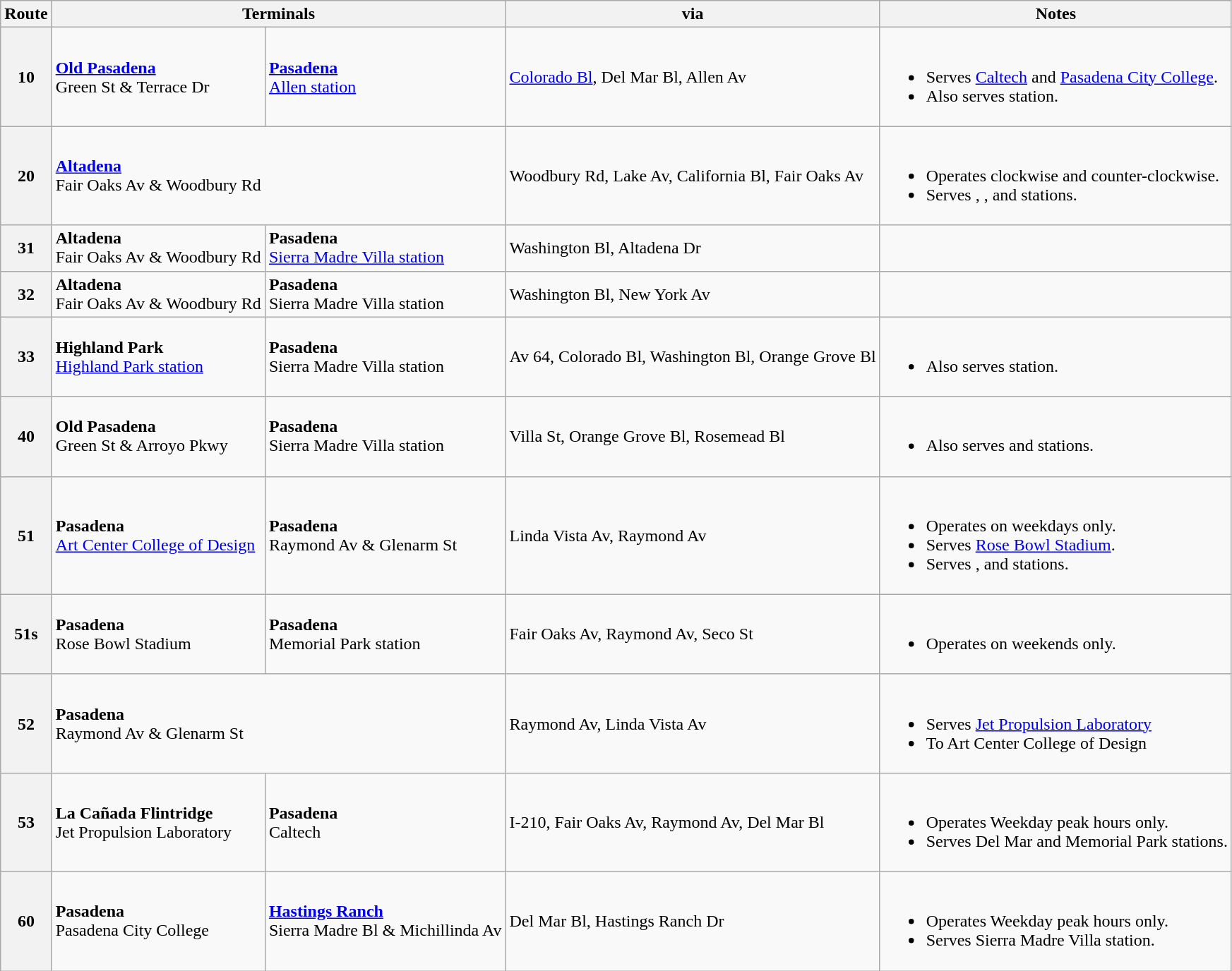<table class="wikitable">
<tr>
<th>Route</th>
<th colspan="2">Terminals</th>
<th>via</th>
<th>Notes</th>
</tr>
<tr>
<th>10</th>
<td><strong><a href='#'>Old Pasadena</a></strong><br>Green St & Terrace Dr</td>
<td><strong><a href='#'>Pasadena</a></strong><br><a href='#'>Allen station</a></td>
<td><a href='#'>Colorado Bl</a>, Del Mar Bl, Allen Av</td>
<td><br><ul><li>Serves <a href='#'>Caltech</a> and <a href='#'>Pasadena City College</a>.</li><li>Also serves  station.</li></ul></td>
</tr>
<tr>
<th>20</th>
<td colspan="2"><strong><a href='#'>Altadena</a></strong><br>Fair Oaks Av & Woodbury Rd</td>
<td>Woodbury Rd, Lake Av, California Bl, Fair Oaks Av</td>
<td><br><ul><li>Operates clockwise and counter-clockwise.</li><li>Serves , ,  and  stations.</li></ul></td>
</tr>
<tr>
<th>31</th>
<td><strong>Altadena</strong><br>Fair Oaks Av & Woodbury Rd</td>
<td><strong>Pasadena</strong><br><a href='#'>Sierra Madre Villa station</a></td>
<td>Washington Bl, Altadena Dr</td>
<td></td>
</tr>
<tr>
<th>32</th>
<td><strong>Altadena</strong><br>Fair Oaks Av & Woodbury Rd</td>
<td><strong>Pasadena</strong><br>Sierra Madre Villa station</td>
<td>Washington Bl, New York Av</td>
<td></td>
</tr>
<tr>
<th>33</th>
<td><strong>Highland Park</strong><br><a href='#'>Highland Park station</a></td>
<td><strong>Pasadena</strong><br>Sierra Madre Villa station</td>
<td>Av 64, Colorado Bl, Washington Bl, Orange Grove Bl</td>
<td><br><ul><li>Also serves  station.</li></ul></td>
</tr>
<tr>
<th>40</th>
<td><strong>Old Pasadena</strong><br>Green St & Arroyo Pkwy</td>
<td><strong>Pasadena</strong><br>Sierra Madre Villa station</td>
<td>Villa St, Orange Grove Bl, Rosemead Bl</td>
<td><br><ul><li>Also serves  and  stations.</li></ul></td>
</tr>
<tr>
<th>51</th>
<td><strong>Pasadena</strong><br><a href='#'>Art Center College of Design</a></td>
<td><strong>Pasadena</strong><br>Raymond Av & Glenarm St</td>
<td>Linda Vista Av, Raymond Av</td>
<td><br><ul><li>Operates on weekdays only.</li><li>Serves <a href='#'>Rose Bowl Stadium</a>.</li><li>Serves ,  and  stations.</li></ul></td>
</tr>
<tr>
<th>51s</th>
<td><strong>Pasadena</strong><br>Rose Bowl Stadium</td>
<td><strong>Pasadena</strong><br>Memorial Park station</td>
<td>Fair Oaks Av, Raymond Av, Seco St</td>
<td><br><ul><li>Operates on weekends only.</li></ul></td>
</tr>
<tr>
<th>52</th>
<td colspan="2"><strong>Pasadena</strong><br>Raymond Av & Glenarm St</td>
<td>Raymond Av, Linda Vista Av</td>
<td><br><ul><li>Serves <a href='#'>Jet Propulsion Laboratory</a></li><li>To Art Center College of Design</li></ul></td>
</tr>
<tr>
<th>53</th>
<td><strong>La Cañada Flintridge</strong><br>Jet Propulsion Laboratory</td>
<td><strong>Pasadena</strong><br>Caltech</td>
<td>I-210, Fair Oaks Av, Raymond Av, Del Mar Bl</td>
<td><br><ul><li>Operates Weekday peak hours only.</li><li>Serves Del Mar and Memorial Park stations.</li></ul></td>
</tr>
<tr>
<th>60</th>
<td><strong>Pasadena</strong><br>Pasadena City College</td>
<td><strong><a href='#'>Hastings Ranch</a></strong><br>Sierra Madre Bl & Michillinda Av</td>
<td>Del Mar Bl, Hastings Ranch Dr</td>
<td><br><ul><li>Operates Weekday peak hours only.</li><li>Serves Sierra Madre Villa station.</li></ul></td>
</tr>
</table>
